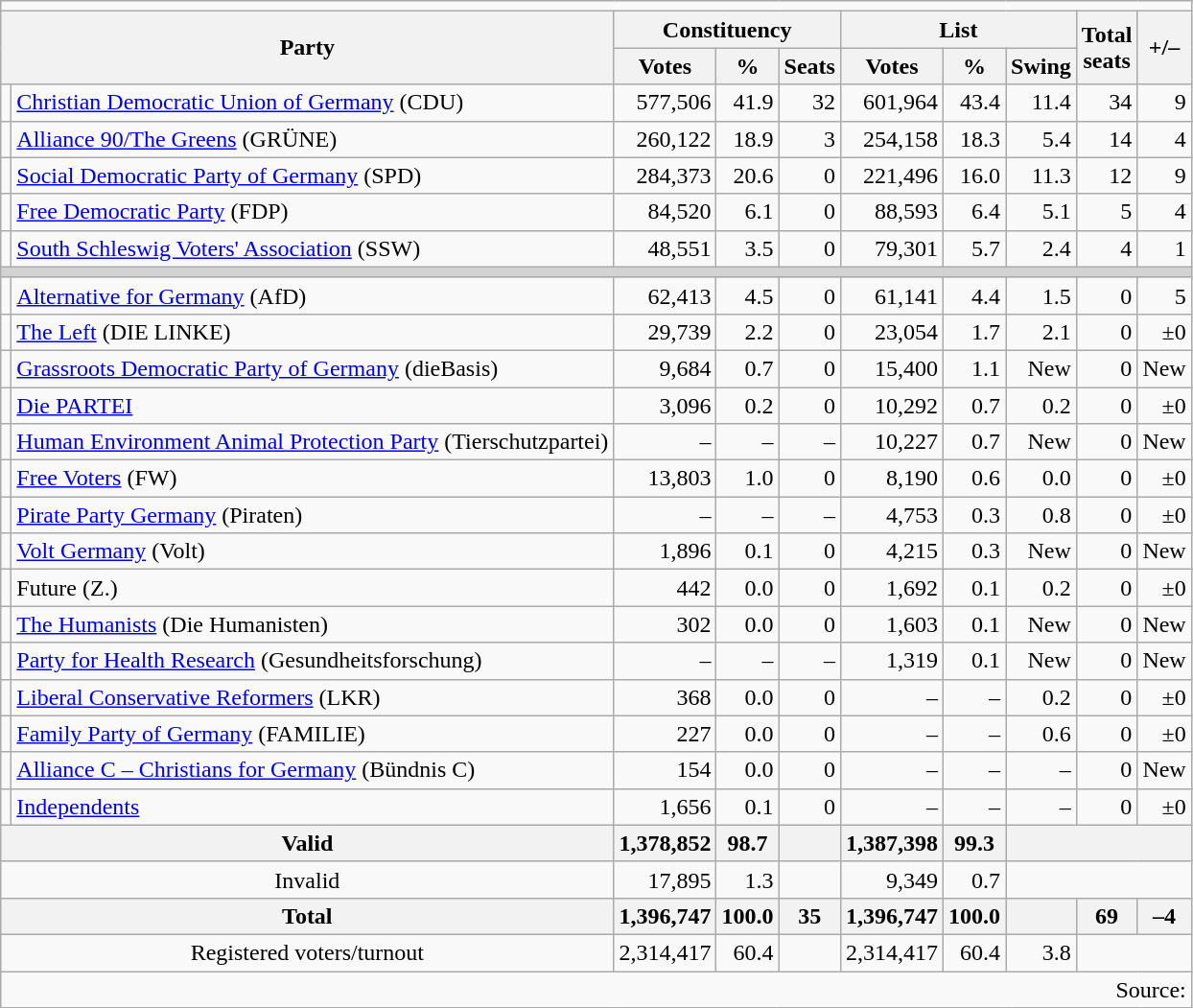<table class=wikitable style="text-align:right">
<tr>
<td align=center colspan=10></td>
</tr>
<tr>
<th rowspan=2 colspan=2>Party</th>
<th colspan=3>Constituency</th>
<th colspan=3>List</th>
<th rowspan=2>Total<br>seats</th>
<th rowspan=2>+/–</th>
</tr>
<tr>
<th>Votes</th>
<th>%</th>
<th>Seats</th>
<th>Votes</th>
<th>%</th>
<th>Swing</th>
</tr>
<tr>
<td bgcolor=></td>
<td align=left><a href='#'>Christian Democratic Union of Germany</a> (CDU)</td>
<td>577,506</td>
<td>41.9</td>
<td>32</td>
<td>601,964</td>
<td>43.4</td>
<td> 11.4</td>
<td>34</td>
<td> 9</td>
</tr>
<tr>
<td bgcolor=></td>
<td align=left><a href='#'>Alliance 90/The Greens</a> (GRÜNE)</td>
<td>260,122</td>
<td>18.9</td>
<td>3</td>
<td>254,158</td>
<td>18.3</td>
<td> 5.4</td>
<td>14</td>
<td> 4</td>
</tr>
<tr>
<td bgcolor=></td>
<td align=left><a href='#'>Social Democratic Party of Germany</a> (SPD)</td>
<td>284,373</td>
<td>20.6</td>
<td>0</td>
<td>221,496</td>
<td>16.0</td>
<td> 11.3</td>
<td>12</td>
<td> 9</td>
</tr>
<tr>
<td bgcolor=></td>
<td align=left><a href='#'>Free Democratic Party</a> (FDP)</td>
<td>84,520</td>
<td>6.1</td>
<td>0</td>
<td>88,593</td>
<td>6.4</td>
<td> 5.1</td>
<td>5</td>
<td> 4</td>
</tr>
<tr>
<td bgcolor=></td>
<td align=left><a href='#'>South Schleswig Voters' Association</a> (SSW)</td>
<td>48,551</td>
<td>3.5</td>
<td>0</td>
<td>79,301</td>
<td>5.7</td>
<td> 2.4</td>
<td>4</td>
<td> 1</td>
</tr>
<tr>
<td colspan=10 bgcolor=lightgrey></td>
</tr>
<tr>
<td bgcolor=></td>
<td align=left><a href='#'>Alternative for Germany</a> (AfD)</td>
<td>62,413</td>
<td>4.5</td>
<td>0</td>
<td>61,141</td>
<td>4.4</td>
<td> 1.5</td>
<td>0</td>
<td> 5</td>
</tr>
<tr>
<td bgcolor=></td>
<td align=left><a href='#'>The Left</a> (DIE LINKE)</td>
<td>29,739</td>
<td>2.2</td>
<td>0</td>
<td>23,054</td>
<td>1.7</td>
<td> 2.1</td>
<td>0</td>
<td>±0</td>
</tr>
<tr>
<td bgcolor=></td>
<td align=left><a href='#'>Grassroots Democratic Party of Germany</a> (dieBasis)</td>
<td>9,684</td>
<td>0.7</td>
<td>0</td>
<td>15,400</td>
<td>1.1</td>
<td>New</td>
<td>0</td>
<td>New</td>
</tr>
<tr>
<td bgcolor=></td>
<td align=left><a href='#'>Die PARTEI</a></td>
<td>3,096</td>
<td>0.2</td>
<td>0</td>
<td>10,292</td>
<td>0.7</td>
<td> 0.2</td>
<td>0</td>
<td>±0</td>
</tr>
<tr>
<td bgcolor=></td>
<td align=left><a href='#'>Human Environment Animal Protection Party</a> (Tierschutzpartei)</td>
<td>–</td>
<td>–</td>
<td>–</td>
<td>10,227</td>
<td>0.7</td>
<td>New</td>
<td>0</td>
<td>New</td>
</tr>
<tr>
<td bgcolor=></td>
<td align=left><a href='#'>Free Voters</a> (FW)</td>
<td>13,803</td>
<td>1.0</td>
<td>0</td>
<td>8,190</td>
<td>0.6</td>
<td> 0.0</td>
<td>0</td>
<td>±0</td>
</tr>
<tr>
<td bgcolor=></td>
<td align=left><a href='#'>Pirate Party Germany</a> (Piraten)</td>
<td>–</td>
<td>–</td>
<td>–</td>
<td>4,753</td>
<td>0.3</td>
<td> 0.8</td>
<td>0</td>
<td>±0</td>
</tr>
<tr>
<td bgcolor=></td>
<td align=left><a href='#'>Volt Germany</a> (Volt)</td>
<td>1,896</td>
<td>0.1</td>
<td>0</td>
<td>4,215</td>
<td>0.3</td>
<td>New</td>
<td>0</td>
<td>New</td>
</tr>
<tr>
<td></td>
<td align=left>Future (Z.)</td>
<td>442</td>
<td>0.0</td>
<td>0</td>
<td>1,692</td>
<td>0.1</td>
<td> 0.2</td>
<td>0</td>
<td>±0</td>
</tr>
<tr>
<td bgcolor=></td>
<td align=left><a href='#'>The Humanists</a> (Die Humanisten)</td>
<td>302</td>
<td>0.0</td>
<td>0</td>
<td>1,603</td>
<td>0.1</td>
<td>New</td>
<td>0</td>
<td>New</td>
</tr>
<tr>
<td bgcolor=></td>
<td align=left><a href='#'>Party for Health Research</a> (Gesundheitsforschung)</td>
<td>–</td>
<td>–</td>
<td>–</td>
<td>1,319</td>
<td>0.1</td>
<td>New</td>
<td>0</td>
<td>New</td>
</tr>
<tr>
<td bgcolor=></td>
<td align=left><a href='#'>Liberal Conservative Reformers</a> (LKR)</td>
<td>368</td>
<td>0.0</td>
<td>0</td>
<td>–</td>
<td>–</td>
<td> 0.2</td>
<td>0</td>
<td>±0</td>
</tr>
<tr>
<td bgcolor=></td>
<td align=left><a href='#'>Family Party of Germany</a> (FAMILIE)</td>
<td>227</td>
<td>0.0</td>
<td>0</td>
<td>–</td>
<td>–</td>
<td> 0.6</td>
<td>0</td>
<td>±0</td>
</tr>
<tr>
<td bgcolor=></td>
<td align=left><a href='#'>Alliance C – Christians for Germany</a> (Bündnis C)</td>
<td>154</td>
<td>0.0</td>
<td>0</td>
<td>–</td>
<td>–</td>
<td>–</td>
<td>0</td>
<td>New</td>
</tr>
<tr>
<td bgcolor=></td>
<td align=left><a href='#'>Independents</a></td>
<td>1,656</td>
<td>0.1</td>
<td>0</td>
<td>–</td>
<td>–</td>
<td>–</td>
<td>0</td>
<td>±0</td>
</tr>
<tr>
<th colspan=2>Valid</th>
<th>1,378,852</th>
<th>98.7</th>
<th></th>
<th>1,387,398</th>
<th>99.3</th>
<th colspan=3></th>
</tr>
<tr>
<td colspan=2 align=center>Invalid</td>
<td>17,895</td>
<td>1.3</td>
<td></td>
<td>9,349</td>
<td>0.7</td>
<td colspan=3></td>
</tr>
<tr>
<th colspan=2>Total</th>
<th>1,396,747</th>
<th>100.0</th>
<th>35</th>
<th>1,396,747</th>
<th>100.0</th>
<th></th>
<th>69</th>
<th>–4</th>
</tr>
<tr>
<td colspan=2 align=center>Registered voters/turnout</td>
<td>2,314,417</td>
<td>60.4</td>
<td></td>
<td>2,314,417</td>
<td>60.4</td>
<td> 3.8</td>
<td colspan=2></td>
</tr>
<tr>
<td colspan=10>Source:  </td>
</tr>
</table>
